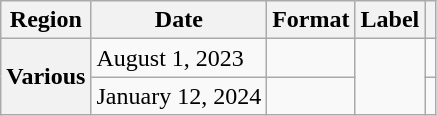<table class="wikitable plainrowheaders">
<tr>
<th scope="col">Region</th>
<th scope="col">Date</th>
<th scope="col">Format</th>
<th scope="col">Label</th>
<th scope="col"></th>
</tr>
<tr>
<th scope="row" rowspan="2">Various</th>
<td>August 1, 2023</td>
<td></td>
<td rowspan="2"></td>
<td align="center"></td>
</tr>
<tr>
<td>January 12, 2024</td>
<td></td>
<td align="center"></td>
</tr>
</table>
